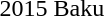<table>
<tr>
<td>2015 Baku<br></td>
<td></td>
<td></td>
<td></td>
</tr>
</table>
